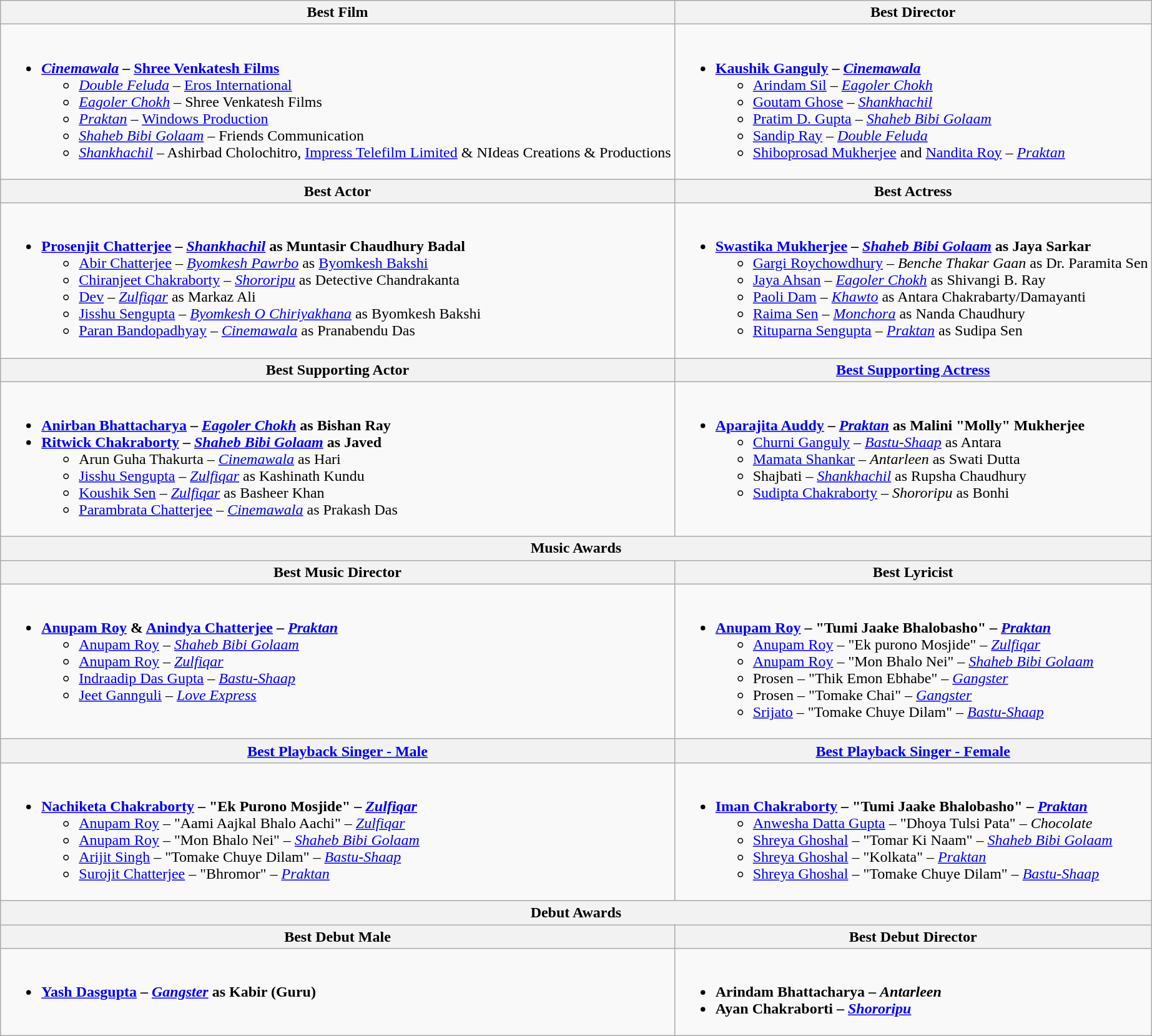<table class="wikitable">
<tr>
<th colspan="4">Best Film</th>
<th colspan="4">Best Director</th>
</tr>
<tr>
<td colspan="4"; valign=top><br><ul><li><strong><em><a href='#'>Cinemawala</a></em></strong> <strong>– <a href='#'>Shree Venkatesh Films</a></strong><ul><li><em><a href='#'>Double Feluda</a></em> – <a href='#'>Eros International</a></li><li><em><a href='#'>Eagoler Chokh</a></em> – Shree Venkatesh Films</li><li><em><a href='#'>Praktan</a></em> – <a href='#'>Windows Production</a></li><li><em><a href='#'>Shaheb Bibi Golaam</a></em> – Friends Communication</li><li><em><a href='#'>Shankhachil</a></em> – Ashirbad Cholochitro, <a href='#'>Impress Telefilm Limited</a> & NIdeas Creations & Productions</li></ul></li></ul></td>
<td colspan="4"; valign=top><br><ul><li><strong><a href='#'>Kaushik Ganguly</a> –</strong> <strong><em><a href='#'>Cinemawala</a></em></strong><ul><li><a href='#'>Arindam Sil</a> – <em><a href='#'>Eagoler Chokh</a></em></li><li><a href='#'>Goutam Ghose</a> – <em><a href='#'>Shankhachil</a></em></li><li><a href='#'>Pratim D. Gupta</a> – <em><a href='#'>Shaheb Bibi Golaam</a></em></li><li><a href='#'>Sandip Ray</a> – <em><a href='#'>Double Feluda</a></em></li><li><a href='#'>Shiboprosad Mukherjee</a> and <a href='#'>Nandita Roy</a> – <em><a href='#'>Praktan</a></em></li></ul></li></ul></td>
</tr>
<tr>
<th colspan="4">Best Actor</th>
<th colspan="4">Best Actress</th>
</tr>
<tr>
<td colspan="4"; valign=top><br><ul><li><strong><a href='#'>Prosenjit Chatterjee</a> –</strong> <strong><em><a href='#'>Shankhachil</a></em></strong> <strong>as Muntasir Chaudhury Badal</strong><ul><li><a href='#'>Abir Chatterjee</a> – <em><a href='#'>Byomkesh Pawrbo</a></em> as <a href='#'>Byomkesh Bakshi</a></li><li><a href='#'>Chiranjeet Chakraborty</a> – <em><a href='#'>Shororipu</a></em> as Detective Chandrakanta</li><li><a href='#'>Dev</a> – <em><a href='#'>Zulfiqar</a></em> as Markaz Ali</li><li><a href='#'>Jisshu Sengupta</a> – <em><a href='#'>Byomkesh O Chiriyakhana</a></em> as Byomkesh Bakshi</li><li><a href='#'>Paran Bandopadhyay</a> – <em><a href='#'>Cinemawala</a></em> as Pranabendu Das</li></ul></li></ul></td>
<td colspan="4"; valign=top><br><ul><li><strong><a href='#'>Swastika Mukherjee</a> –</strong> <strong><em><a href='#'>Shaheb Bibi Golaam</a></em></strong> <strong>as Jaya Sarkar</strong><ul><li><a href='#'>Gargi Roychowdhury</a> – <em>Benche Thakar Gaan</em> as Dr. Paramita Sen</li><li><a href='#'>Jaya Ahsan</a> – <em><a href='#'>Eagoler Chokh</a></em> as Shivangi B. Ray</li><li><a href='#'>Paoli Dam</a> – <em><a href='#'>Khawto</a></em> as Antara Chakrabarty/Damayanti</li><li><a href='#'>Raima Sen</a> – <em><a href='#'>Monchora</a></em> as Nanda Chaudhury</li><li><a href='#'>Rituparna Sengupta</a> – <em><a href='#'>Praktan</a></em> as Sudipa Sen</li></ul></li></ul></td>
</tr>
<tr>
<th colspan="4">Best Supporting Actor</th>
<th colspan="4"><a href='#'>Best Supporting Actress</a></th>
</tr>
<tr>
<td colspan="4"; valign=top><br><ul><li><strong><a href='#'>Anirban Bhattacharya</a> –</strong> <strong><em><a href='#'>Eagoler Chokh</a></em></strong> <strong>as Bishan Ray</strong></li><li><strong><a href='#'>Ritwick Chakraborty</a> –</strong> <strong><em><a href='#'>Shaheb Bibi Golaam</a></em></strong> <strong>as Javed</strong><ul><li>Arun Guha Thakurta – <em><a href='#'>Cinemawala</a></em> as Hari</li><li><a href='#'>Jisshu Sengupta</a> – <em><a href='#'>Zulfiqar</a></em> as Kashinath Kundu</li><li><a href='#'>Koushik Sen</a> – <em><a href='#'>Zulfiqar</a></em> as Basheer Khan</li><li><a href='#'>Parambrata Chatterjee</a> – <em><a href='#'>Cinemawala</a></em> as Prakash Das</li></ul></li></ul></td>
<td colspan="3"; valign=top><br><ul><li><strong><a href='#'>Aparajita Auddy</a> –</strong> <strong><em><a href='#'>Praktan</a></em></strong> <strong>as Malini "Molly" Mukherjee</strong><ul><li><a href='#'>Churni Ganguly</a> – <em><a href='#'>Bastu-Shaap</a></em> as Antara</li><li><a href='#'>Mamata Shankar</a> – <em>Antarleen</em> as Swati Dutta</li><li>Shajbati – <em><a href='#'>Shankhachil</a></em> as Rupsha Chaudhury</li><li><a href='#'>Sudipta Chakraborty</a> – <em>Shororipu</em> as Bonhi</li></ul></li></ul></td>
</tr>
<tr>
<th colspan=8>Music Awards</th>
</tr>
<tr>
<th colspan="4">Best Music Director</th>
<th colspan="4">Best Lyricist</th>
</tr>
<tr>
<td colspan="4"; valign=top><br><ul><li><strong><a href='#'>Anupam Roy</a> & <a href='#'>Anindya Chatterjee</a> –</strong> <strong><em><a href='#'>Praktan</a></em></strong><ul><li><a href='#'>Anupam Roy</a> – <em><a href='#'>Shaheb Bibi Golaam</a></em></li><li><a href='#'>Anupam Roy</a> – <em><a href='#'>Zulfiqar</a></em></li><li><a href='#'>Indraadip Das Gupta</a> – <em><a href='#'>Bastu-Shaap</a></em></li><li><a href='#'>Jeet Gannguli</a> – <em><a href='#'>Love Express</a></em></li></ul></li></ul></td>
<td colspan="4"; valign=top><br><ul><li><strong><a href='#'>Anupam Roy</a> – "Tumi Jaake Bhalobasho" –</strong> <strong><em><a href='#'>Praktan</a></em></strong><ul><li><a href='#'>Anupam Roy</a> – "Ek purono Mosjide" – <em><a href='#'>Zulfiqar</a></em></li><li><a href='#'>Anupam Roy</a> – "Mon Bhalo Nei" – <em><a href='#'>Shaheb Bibi Golaam</a></em></li><li>Prosen – "Thik Emon Ebhabe" – <em><a href='#'>Gangster</a></em></li><li>Prosen – "Tomake Chai" – <em><a href='#'>Gangster</a></em></li><li><a href='#'>Srijato</a> – "Tomake Chuye Dilam" – <em><a href='#'>Bastu-Shaap</a></em></li></ul></li></ul></td>
</tr>
<tr>
<th colspan="4"><a href='#'>Best Playback Singer - Male</a></th>
<th colspan="4"><a href='#'>Best Playback Singer - Female</a></th>
</tr>
<tr>
<td colspan="4"; valign=top><br><ul><li><strong><a href='#'>Nachiketa Chakraborty</a> – "Ek Purono Mosjide" –</strong> <strong><em><a href='#'>Zulfiqar</a></em></strong><ul><li><a href='#'>Anupam Roy</a> – "Aami Aajkal Bhalo Aachi" – <em><a href='#'>Zulfiqar</a></em></li><li><a href='#'>Anupam Roy</a> – "Mon Bhalo Nei" – <em><a href='#'>Shaheb Bibi Golaam</a></em></li><li><a href='#'>Arijit Singh</a> – "Tomake Chuye Dilam" – <em><a href='#'>Bastu-Shaap</a></em></li><li><a href='#'>Surojit Chatterjee</a> – "Bhromor" – <em><a href='#'>Praktan</a></em></li></ul></li></ul></td>
<td colspan="4"; valign=top><br><ul><li><strong><a href='#'>Iman Chakraborty</a> – "Tumi Jaake Bhalobasho" –</strong> <strong><em><a href='#'>Praktan</a></em></strong><ul><li><a href='#'>Anwesha Datta Gupta</a> – "Dhoya Tulsi Pata" – <em>Chocolate</em></li><li><a href='#'>Shreya Ghoshal</a> – "Tomar Ki Naam" – <em><a href='#'>Shaheb Bibi Golaam</a></em></li><li><a href='#'>Shreya Ghoshal</a> – "Kolkata" – <em><a href='#'>Praktan</a></em></li><li><a href='#'>Shreya Ghoshal</a> – "Tomake Chuye Dilam" – <em><a href='#'>Bastu-Shaap</a></em></li></ul></li></ul></td>
</tr>
<tr>
<th colspan=8>Debut Awards</th>
</tr>
<tr>
<th colspan="4">Best Debut Male</th>
<th colspan="4">Best Debut Director</th>
</tr>
<tr>
<td colspan="4"; valign=top><br><ul><li><strong><a href='#'>Yash Dasgupta</a> –</strong> <strong><em><a href='#'>Gangster</a></em></strong> <strong>as Kabir (Guru)</strong></li></ul></td>
<td colspan="4"; valign=top><br><ul><li><strong>Arindam Bhattacharya –</strong> <strong><em>Antarleen</em></strong></li><li><strong>Ayan Chakraborti –</strong> <strong><em><a href='#'>Shororipu</a></em></strong></li></ul></td>
</tr>
</table>
